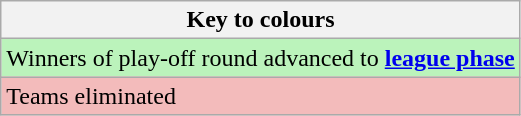<table class="wikitable">
<tr>
<th>Key to colours</th>
</tr>
<tr bgcolor=#BBF3BB>
<td>Winners of play-off round advanced to <strong><a href='#'>league phase</a></strong></td>
</tr>
<tr bgcolor=#F3BBBB>
<td>Teams eliminated</td>
</tr>
</table>
